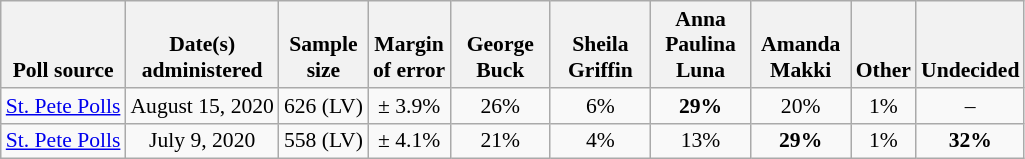<table class="wikitable" style="font-size:90%;text-align:center;">
<tr valign=bottom>
<th>Poll source</th>
<th>Date(s)<br>administered</th>
<th>Sample<br>size</th>
<th>Margin<br>of error</th>
<th style="width:60px;">George<br>Buck</th>
<th style="width:60px;">Sheila<br>Griffin</th>
<th style="width:60px;">Anna Paulina<br>Luna</th>
<th style="width:60px;">Amanda<br>Makki</th>
<th>Other</th>
<th>Undecided</th>
</tr>
<tr>
<td style="text-align:left;"><a href='#'>St. Pete Polls</a></td>
<td>August 15, 2020</td>
<td>626 (LV)</td>
<td>± 3.9%</td>
<td>26%</td>
<td>6%</td>
<td><strong>29%</strong></td>
<td>20%</td>
<td>1%</td>
<td>–</td>
</tr>
<tr>
<td style="text-align:left;"><a href='#'>St. Pete Polls</a></td>
<td>July 9, 2020</td>
<td>558 (LV)</td>
<td>± 4.1%</td>
<td>21%</td>
<td>4%</td>
<td>13%</td>
<td><strong>29%</strong></td>
<td>1%</td>
<td><strong>32%</strong></td>
</tr>
</table>
